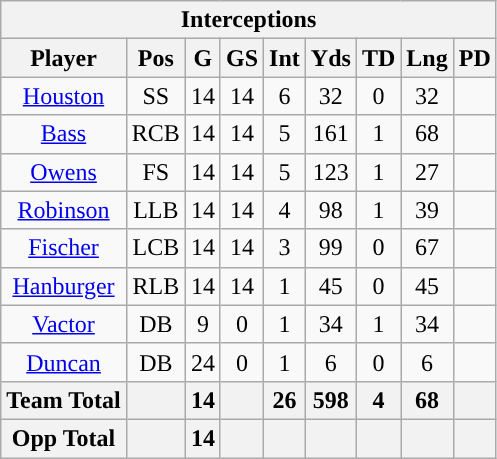<table class="wikitable" style="text-align:center">
<tr>
<th colspan="9">Interceptions</th>
</tr>
<tr>
<th>Player</th>
<th>Pos</th>
<th>G</th>
<th>GS</th>
<th>Int</th>
<th>Yds</th>
<th>TD</th>
<th>Lng</th>
<th>PD</th>
</tr>
<tr>
<td><a href='#'>Houston</a></td>
<td>SS</td>
<td>14</td>
<td>14</td>
<td>6</td>
<td>32</td>
<td>0</td>
<td>32</td>
<td></td>
</tr>
<tr>
<td><a href='#'>Bass</a></td>
<td>RCB</td>
<td>14</td>
<td>14</td>
<td>5</td>
<td>161</td>
<td>1</td>
<td>68</td>
<td></td>
</tr>
<tr>
<td><a href='#'>Owens</a></td>
<td>FS</td>
<td>14</td>
<td>14</td>
<td>5</td>
<td>123</td>
<td>1</td>
<td>27</td>
<td></td>
</tr>
<tr>
<td><a href='#'>Robinson</a></td>
<td>LLB</td>
<td>14</td>
<td>14</td>
<td>4</td>
<td>98</td>
<td>1</td>
<td>39</td>
<td></td>
</tr>
<tr>
<td><a href='#'>Fischer</a></td>
<td>LCB</td>
<td>14</td>
<td>14</td>
<td>3</td>
<td>99</td>
<td>0</td>
<td>67</td>
<td></td>
</tr>
<tr>
<td><a href='#'>Hanburger</a></td>
<td>RLB</td>
<td>14</td>
<td>14</td>
<td>1</td>
<td>45</td>
<td>0</td>
<td>45</td>
<td></td>
</tr>
<tr>
<td><a href='#'>Vactor</a></td>
<td>DB</td>
<td>9</td>
<td>0</td>
<td>1</td>
<td>34</td>
<td>1</td>
<td>34</td>
<td></td>
</tr>
<tr>
<td><a href='#'>Duncan</a></td>
<td>DB</td>
<td>24</td>
<td>0</td>
<td>1</td>
<td>6</td>
<td>0</td>
<td>6</td>
<td></td>
</tr>
<tr>
<th>Team Total</th>
<th></th>
<th>14</th>
<th></th>
<th>26</th>
<th>598</th>
<th>4</th>
<th>68</th>
<th></th>
</tr>
<tr>
<th>Opp Total</th>
<th></th>
<th>14</th>
<th></th>
<th></th>
<th></th>
<th></th>
<th></th>
<th></th>
</tr>
</table>
